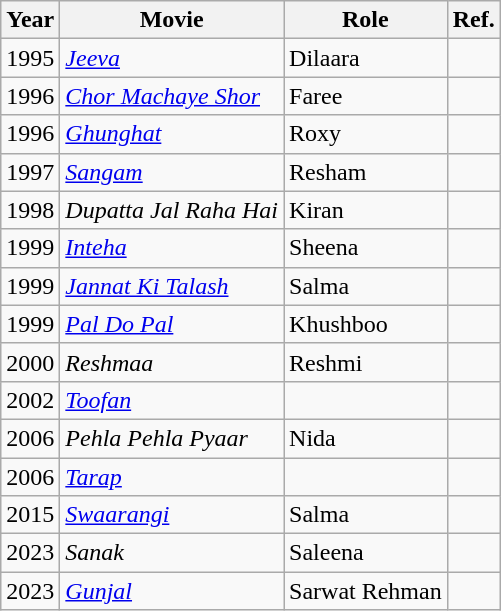<table class="wikitable">
<tr>
<th><strong>Year</strong></th>
<th><strong>Movie</strong></th>
<th><strong>Role</strong></th>
<th>Ref.</th>
</tr>
<tr>
<td>1995</td>
<td><em><a href='#'>Jeeva</a></em></td>
<td>Dilaara</td>
<td></td>
</tr>
<tr>
<td>1996</td>
<td><em><a href='#'>Chor Machaye Shor</a></em></td>
<td>Faree</td>
<td></td>
</tr>
<tr>
<td>1996</td>
<td><em><a href='#'>Ghunghat</a></em></td>
<td>Roxy</td>
<td></td>
</tr>
<tr>
<td>1997</td>
<td><em><a href='#'>Sangam</a></em></td>
<td>Resham</td>
<td></td>
</tr>
<tr>
<td>1998</td>
<td><em>Dupatta Jal Raha Hai</em></td>
<td>Kiran</td>
<td></td>
</tr>
<tr>
<td>1999</td>
<td><em><a href='#'>Inteha</a></em></td>
<td>Sheena</td>
<td></td>
</tr>
<tr>
<td>1999</td>
<td><em><a href='#'>Jannat Ki Talash</a></em></td>
<td>Salma</td>
<td></td>
</tr>
<tr>
<td>1999</td>
<td><em><a href='#'>Pal Do Pal</a></em></td>
<td>Khushboo</td>
<td></td>
</tr>
<tr>
<td>2000</td>
<td><em>Reshmaa</em></td>
<td>Reshmi</td>
<td></td>
</tr>
<tr>
<td>2002</td>
<td><em><a href='#'>Toofan</a></em></td>
<td></td>
<td></td>
</tr>
<tr>
<td>2006</td>
<td><em>Pehla Pehla Pyaar</em></td>
<td>Nida</td>
<td></td>
</tr>
<tr>
<td>2006</td>
<td><em><a href='#'>Tarap</a></em></td>
<td></td>
<td></td>
</tr>
<tr>
<td>2015</td>
<td><em><a href='#'>Swaarangi</a></em></td>
<td>Salma</td>
<td></td>
</tr>
<tr>
<td>2023</td>
<td><em>Sanak</em></td>
<td>Saleena</td>
<td></td>
</tr>
<tr>
<td>2023</td>
<td><em><a href='#'>Gunjal</a></em></td>
<td>Sarwat Rehman</td>
<td></td>
</tr>
</table>
